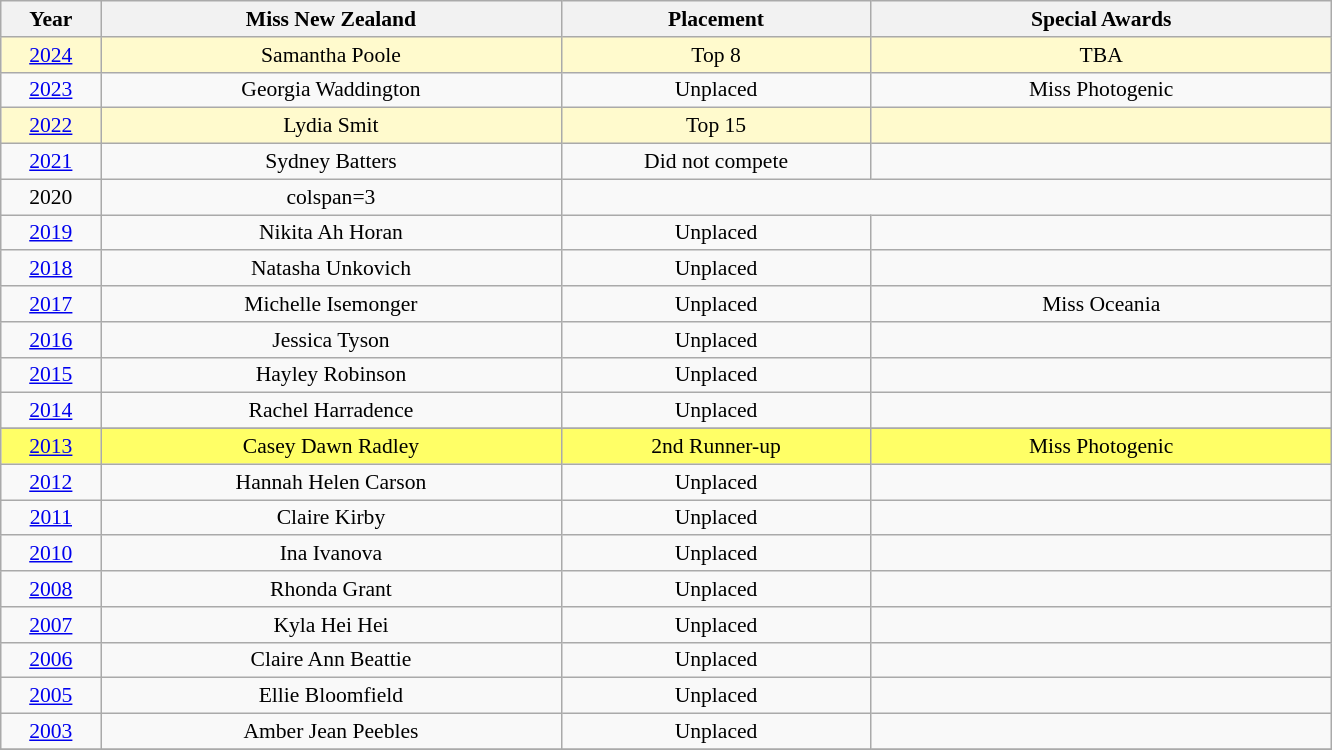<table class="wikitable sortable" style="font-size: 90%; text-align:center;">
<tr>
<th width="60">Year</th>
<th width="300">Miss New Zealand</th>
<th width="200">Placement</th>
<th width="300">Special Awards</th>
</tr>
<tr style="background-color:#FFFACD;">
<td><a href='#'>2024</a></td>
<td>Samantha Poole</td>
<td>Top 8</td>
<td>TBA</td>
</tr>
<tr>
<td><a href='#'>2023</a></td>
<td>Georgia Waddington</td>
<td>Unplaced</td>
<td>Miss Photogenic</td>
</tr>
<tr style="background-color:#FFFACD;">
<td><a href='#'>2022</a></td>
<td>Lydia Smit</td>
<td>Top 15</td>
<td></td>
</tr>
<tr>
<td><a href='#'>2021</a></td>
<td>Sydney Batters</td>
<td>Did not compete</td>
<td></td>
</tr>
<tr>
<td>2020</td>
<td>colspan=3 </td>
</tr>
<tr>
<td><a href='#'>2019</a></td>
<td>Nikita Ah Horan</td>
<td>Unplaced</td>
<td></td>
</tr>
<tr>
<td><a href='#'>2018</a></td>
<td>Natasha Unkovich</td>
<td>Unplaced</td>
<td></td>
</tr>
<tr>
<td><a href='#'>2017</a></td>
<td>Michelle Isemonger</td>
<td>Unplaced</td>
<td>Miss Oceania</td>
</tr>
<tr>
<td><a href='#'>2016</a></td>
<td>Jessica Tyson</td>
<td>Unplaced</td>
<td></td>
</tr>
<tr>
<td><a href='#'>2015</a></td>
<td>Hayley Robinson</td>
<td>Unplaced</td>
<td></td>
</tr>
<tr>
<td><a href='#'>2014</a></td>
<td>Rachel Harradence</td>
<td>Unplaced</td>
<td></td>
</tr>
<tr>
</tr>
<tr style="background-color:#FFFF66;">
<td><a href='#'>2013</a></td>
<td>Casey Dawn Radley</td>
<td>2nd Runner-up</td>
<td>Miss Photogenic</td>
</tr>
<tr>
<td><a href='#'>2012</a></td>
<td>Hannah Helen Carson</td>
<td>Unplaced</td>
<td></td>
</tr>
<tr>
<td><a href='#'>2011</a></td>
<td>Claire Kirby</td>
<td>Unplaced</td>
<td></td>
</tr>
<tr>
<td><a href='#'>2010</a></td>
<td>Ina Ivanova</td>
<td>Unplaced</td>
<td></td>
</tr>
<tr>
<td><a href='#'>2008</a></td>
<td>Rhonda Grant</td>
<td>Unplaced</td>
<td></td>
</tr>
<tr>
<td><a href='#'>2007</a></td>
<td>Kyla Hei Hei</td>
<td>Unplaced</td>
<td></td>
</tr>
<tr>
<td><a href='#'>2006</a></td>
<td>Claire Ann Beattie</td>
<td>Unplaced</td>
<td></td>
</tr>
<tr>
<td><a href='#'>2005</a></td>
<td>Ellie Bloomfield</td>
<td>Unplaced</td>
<td></td>
</tr>
<tr>
<td><a href='#'>2003</a></td>
<td>Amber Jean Peebles</td>
<td>Unplaced</td>
<td></td>
</tr>
<tr>
</tr>
</table>
